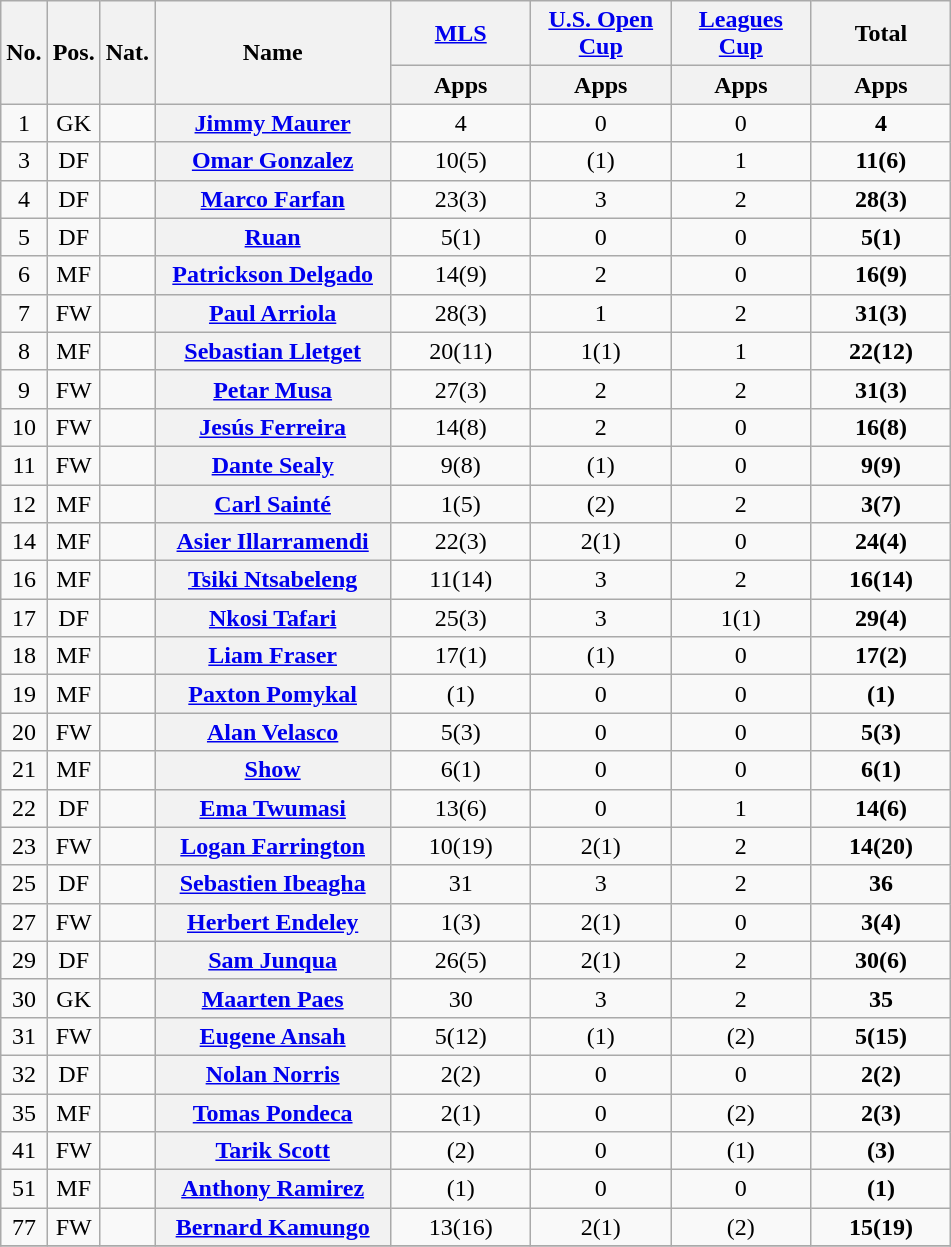<table class="wikitable sortable" style="text-align:center">
<tr>
<th rowspan="2">No.</th>
<th rowspan="2">Pos.</th>
<th rowspan="2">Nat.</th>
<th rowspan="2" style="width:150px;">Name</th>
<th colspan="1" style="width:86px;"><a href='#'>MLS</a></th>
<th colspan="1" style="width:86px;"><a href='#'>U.S. Open Cup</a></th>
<th colspan="1" style="width:86px;"><a href='#'>Leagues Cup</a></th>
<th colspan="1" style="width:86px;">Total</th>
</tr>
<tr>
<th>Apps</th>
<th>Apps</th>
<th>Apps</th>
<th>Apps</th>
</tr>
<tr>
<td>1</td>
<td>GK</td>
<td></td>
<th scope="row"><a href='#'>Jimmy Maurer</a></th>
<td>4</td>
<td>0</td>
<td>0</td>
<td><strong>4</strong></td>
</tr>
<tr>
<td>3</td>
<td>DF</td>
<td></td>
<th scope="row"><a href='#'>Omar Gonzalez</a></th>
<td>10(5)</td>
<td>(1)</td>
<td>1</td>
<td><strong>11(6)</strong></td>
</tr>
<tr>
<td>4</td>
<td>DF</td>
<td></td>
<th scope="row"><a href='#'>Marco Farfan</a></th>
<td>23(3)</td>
<td>3</td>
<td>2</td>
<td><strong>28(3)</strong></td>
</tr>
<tr>
<td>5</td>
<td>DF</td>
<td></td>
<th scope="row"><a href='#'>Ruan</a></th>
<td>5(1)</td>
<td>0</td>
<td>0</td>
<td><strong>5(1)</strong></td>
</tr>
<tr>
<td>6</td>
<td>MF</td>
<td></td>
<th scope="row"><a href='#'>Patrickson Delgado</a></th>
<td>14(9)</td>
<td>2</td>
<td>0</td>
<td><strong>16(9)</strong></td>
</tr>
<tr>
<td>7</td>
<td>FW</td>
<td></td>
<th scope="row"><a href='#'>Paul Arriola</a></th>
<td>28(3)</td>
<td>1</td>
<td>2</td>
<td><strong>31(3)</strong></td>
</tr>
<tr>
<td>8</td>
<td>MF</td>
<td></td>
<th scope="row"><a href='#'>Sebastian Lletget</a></th>
<td>20(11)</td>
<td>1(1)</td>
<td>1</td>
<td><strong>22(12)</strong></td>
</tr>
<tr>
<td>9</td>
<td>FW</td>
<td></td>
<th scope="row"><a href='#'>Petar Musa</a></th>
<td>27(3)</td>
<td>2</td>
<td>2</td>
<td><strong>31(3)</strong></td>
</tr>
<tr>
<td>10</td>
<td>FW</td>
<td></td>
<th scope="row"><a href='#'>Jesús Ferreira</a></th>
<td>14(8)</td>
<td>2</td>
<td>0</td>
<td><strong>16(8)</strong></td>
</tr>
<tr>
<td>11</td>
<td>FW</td>
<td></td>
<th scope="row"><a href='#'>Dante Sealy</a></th>
<td>9(8)</td>
<td>(1)</td>
<td>0</td>
<td><strong>9(9)</strong></td>
</tr>
<tr>
<td>12</td>
<td>MF</td>
<td></td>
<th scope="row"><a href='#'>Carl Sainté</a></th>
<td>1(5)</td>
<td>(2)</td>
<td>2</td>
<td><strong>3(7)</strong></td>
</tr>
<tr>
<td>14</td>
<td>MF</td>
<td></td>
<th scope="row"><a href='#'>Asier Illarramendi</a></th>
<td>22(3)</td>
<td>2(1)</td>
<td>0</td>
<td><strong>24(4)</strong></td>
</tr>
<tr>
<td>16</td>
<td>MF</td>
<td></td>
<th scope="row"><a href='#'>Tsiki Ntsabeleng</a></th>
<td>11(14)</td>
<td>3</td>
<td>2</td>
<td><strong>16(14)</strong></td>
</tr>
<tr>
<td>17</td>
<td>DF</td>
<td></td>
<th scope="row"><a href='#'>Nkosi Tafari</a></th>
<td>25(3)</td>
<td>3</td>
<td>1(1)</td>
<td><strong>29(4)</strong></td>
</tr>
<tr>
<td>18</td>
<td>MF</td>
<td></td>
<th scope="row"><a href='#'>Liam Fraser</a></th>
<td>17(1)</td>
<td>(1)</td>
<td>0</td>
<td><strong>17(2)</strong></td>
</tr>
<tr>
<td>19</td>
<td>MF</td>
<td></td>
<th scope="row"><a href='#'>Paxton Pomykal</a></th>
<td>(1)</td>
<td>0</td>
<td>0</td>
<td><strong>(1)</strong></td>
</tr>
<tr>
<td>20</td>
<td>FW</td>
<td></td>
<th scope="row"><a href='#'>Alan Velasco</a></th>
<td>5(3)</td>
<td>0</td>
<td>0</td>
<td><strong>5(3)</strong></td>
</tr>
<tr>
<td>21</td>
<td>MF</td>
<td></td>
<th scope="row"><a href='#'>Show</a></th>
<td>6(1)</td>
<td>0</td>
<td>0</td>
<td><strong>6(1)</strong></td>
</tr>
<tr>
<td>22</td>
<td>DF</td>
<td></td>
<th scope="row"><a href='#'>Ema Twumasi</a></th>
<td>13(6)</td>
<td>0</td>
<td>1</td>
<td><strong>14(6)</strong></td>
</tr>
<tr>
<td>23</td>
<td>FW</td>
<td></td>
<th scope="row"><a href='#'>Logan Farrington</a></th>
<td>10(19)</td>
<td>2(1)</td>
<td>2</td>
<td><strong>14(20)</strong></td>
</tr>
<tr>
<td>25</td>
<td>DF</td>
<td></td>
<th scope="row"><a href='#'>Sebastien Ibeagha</a></th>
<td>31</td>
<td>3</td>
<td>2</td>
<td><strong>36</strong></td>
</tr>
<tr>
<td>27</td>
<td>FW</td>
<td></td>
<th scope="row"><a href='#'>Herbert Endeley</a></th>
<td>1(3)</td>
<td>2(1)</td>
<td>0</td>
<td><strong>3(4)</strong></td>
</tr>
<tr>
<td>29</td>
<td>DF</td>
<td></td>
<th scope="row"><a href='#'>Sam Junqua</a></th>
<td>26(5)</td>
<td>2(1)</td>
<td>2</td>
<td><strong>30(6)</strong></td>
</tr>
<tr>
<td>30</td>
<td>GK</td>
<td></td>
<th scope="row"><a href='#'>Maarten Paes</a></th>
<td>30</td>
<td>3</td>
<td>2</td>
<td><strong>35</strong></td>
</tr>
<tr>
<td>31</td>
<td>FW</td>
<td></td>
<th scope="row"><a href='#'>Eugene Ansah</a></th>
<td>5(12)</td>
<td>(1)</td>
<td>(2)</td>
<td><strong>5(15)</strong></td>
</tr>
<tr>
<td>32</td>
<td>DF</td>
<td></td>
<th scope="row"><a href='#'>Nolan Norris</a></th>
<td>2(2)</td>
<td>0</td>
<td>0</td>
<td><strong>2(2)</strong></td>
</tr>
<tr>
<td>35</td>
<td>MF</td>
<td></td>
<th scope="row"><a href='#'>Tomas Pondeca</a></th>
<td>2(1)</td>
<td>0</td>
<td>(2)</td>
<td><strong>2(3)</strong></td>
</tr>
<tr>
<td>41</td>
<td>FW</td>
<td></td>
<th scope="row"><a href='#'>Tarik Scott</a></th>
<td>(2)</td>
<td>0</td>
<td>(1)</td>
<td><strong>(3)</strong></td>
</tr>
<tr>
<td>51</td>
<td>MF</td>
<td></td>
<th scope="row"><a href='#'>Anthony Ramirez</a></th>
<td>(1)</td>
<td>0</td>
<td>0</td>
<td><strong>(1)</strong></td>
</tr>
<tr>
<td>77</td>
<td>FW</td>
<td></td>
<th scope="row"><a href='#'>Bernard Kamungo</a></th>
<td>13(16)</td>
<td>2(1)</td>
<td>(2)</td>
<td><strong>15(19)</strong></td>
</tr>
<tr>
</tr>
</table>
